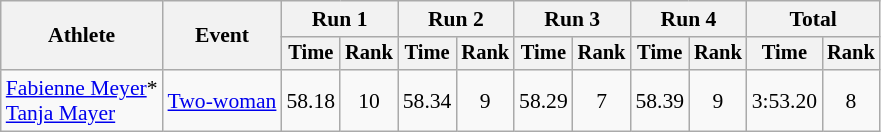<table class="wikitable" style="font-size:90%">
<tr>
<th rowspan="2">Athlete</th>
<th rowspan="2">Event</th>
<th colspan="2">Run 1</th>
<th colspan="2">Run 2</th>
<th colspan="2">Run 3</th>
<th colspan="2">Run 4</th>
<th colspan="2">Total</th>
</tr>
<tr style="font-size:95%">
<th>Time</th>
<th>Rank</th>
<th>Time</th>
<th>Rank</th>
<th>Time</th>
<th>Rank</th>
<th>Time</th>
<th>Rank</th>
<th>Time</th>
<th>Rank</th>
</tr>
<tr align=center>
<td align=left><a href='#'>Fabienne Meyer</a>*<br><a href='#'>Tanja Mayer</a></td>
<td align=left><a href='#'>Two-woman</a></td>
<td>58.18</td>
<td>10</td>
<td>58.34</td>
<td>9</td>
<td>58.29</td>
<td>7</td>
<td>58.39</td>
<td>9</td>
<td>3:53.20</td>
<td>8</td>
</tr>
</table>
